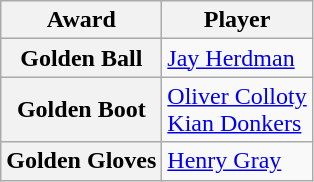<table class="wikitable" style="text-align:center">
<tr>
<th>Award</th>
<th>Player</th>
</tr>
<tr>
<th>Golden Ball</th>
<td align=left> <a href='#'>Jay Herdman</a></td>
</tr>
<tr>
<th>Golden Boot</th>
<td align=left> <a href='#'>Oliver Colloty</a><br> <a href='#'>Kian Donkers</a></td>
</tr>
<tr>
<th>Golden Gloves</th>
<td align=left> <a href='#'>Henry Gray</a></td>
</tr>
</table>
